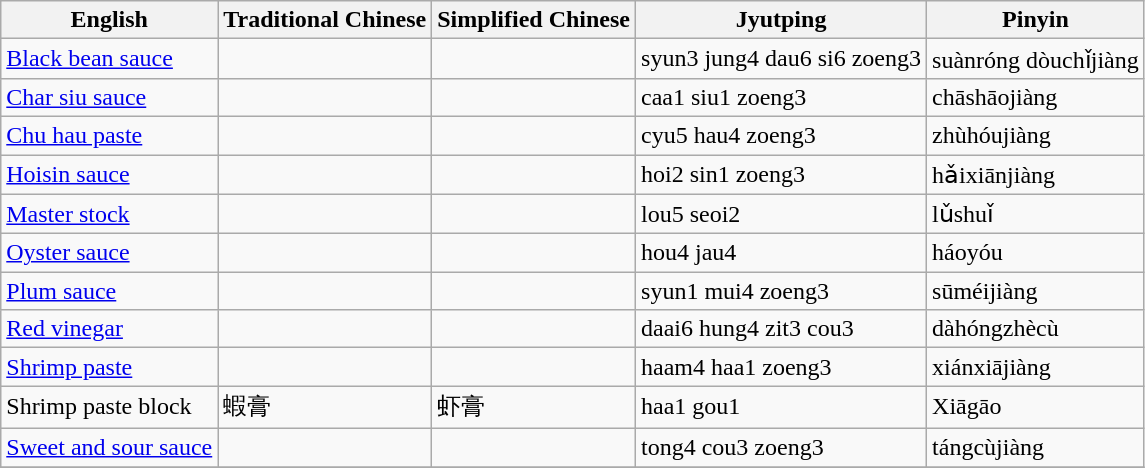<table class="wikitable">
<tr>
<th>English</th>
<th>Traditional Chinese</th>
<th>Simplified Chinese</th>
<th>Jyutping</th>
<th>Pinyin</th>
</tr>
<tr>
<td><a href='#'>Black bean sauce</a></td>
<td></td>
<td></td>
<td>syun3 jung4 dau6 si6 zoeng3</td>
<td>suànróng dòuchǐjiàng</td>
</tr>
<tr>
<td><a href='#'>Char siu sauce</a></td>
<td></td>
<td></td>
<td>caa1 siu1 zoeng3</td>
<td>chāshāojiàng</td>
</tr>
<tr>
<td><a href='#'>Chu hau paste</a></td>
<td></td>
<td></td>
<td>cyu5 hau4 zoeng3</td>
<td>zhùhóujiàng</td>
</tr>
<tr>
<td><a href='#'>Hoisin sauce</a></td>
<td></td>
<td></td>
<td>hoi2 sin1 zoeng3</td>
<td>hǎixiānjiàng</td>
</tr>
<tr>
<td><a href='#'>Master stock</a></td>
<td></td>
<td></td>
<td>lou5 seoi2</td>
<td>lǔshuǐ</td>
</tr>
<tr>
<td><a href='#'>Oyster sauce</a></td>
<td></td>
<td></td>
<td>hou4 jau4</td>
<td>háoyóu</td>
</tr>
<tr>
<td><a href='#'>Plum sauce</a></td>
<td></td>
<td></td>
<td>syun1 mui4 zoeng3</td>
<td>sūméijiàng</td>
</tr>
<tr>
<td><a href='#'>Red vinegar</a></td>
<td></td>
<td></td>
<td>daai6 hung4 zit3 cou3</td>
<td>dàhóngzhècù</td>
</tr>
<tr>
<td><a href='#'>Shrimp paste</a></td>
<td></td>
<td></td>
<td>haam4 haa1 zoeng3</td>
<td>xiánxiājiàng</td>
</tr>
<tr>
<td>Shrimp paste block</td>
<td>蝦膏</td>
<td>虾膏</td>
<td>haa1 gou1</td>
<td>Xiāgāo</td>
</tr>
<tr>
<td><a href='#'>Sweet and sour sauce</a></td>
<td></td>
<td></td>
<td>tong4 cou3 zoeng3</td>
<td>tángcùjiàng</td>
</tr>
<tr>
</tr>
</table>
